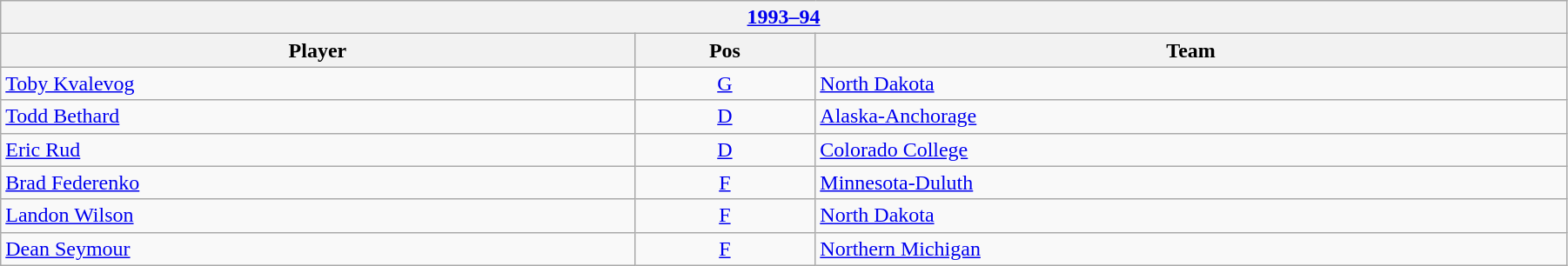<table class="wikitable" width=95%>
<tr>
<th colspan=3><a href='#'>1993–94</a></th>
</tr>
<tr>
<th>Player</th>
<th>Pos</th>
<th>Team</th>
</tr>
<tr>
<td><a href='#'>Toby Kvalevog</a></td>
<td align=center><a href='#'>G</a></td>
<td><a href='#'>North Dakota</a></td>
</tr>
<tr>
<td><a href='#'>Todd Bethard</a></td>
<td align=center><a href='#'>D</a></td>
<td><a href='#'>Alaska-Anchorage</a></td>
</tr>
<tr>
<td><a href='#'>Eric Rud</a></td>
<td align=center><a href='#'>D</a></td>
<td><a href='#'>Colorado College</a></td>
</tr>
<tr>
<td><a href='#'>Brad Federenko</a></td>
<td align=center><a href='#'>F</a></td>
<td><a href='#'>Minnesota-Duluth</a></td>
</tr>
<tr>
<td><a href='#'>Landon Wilson</a></td>
<td align=center><a href='#'>F</a></td>
<td><a href='#'>North Dakota</a></td>
</tr>
<tr>
<td><a href='#'>Dean Seymour</a></td>
<td align=center><a href='#'>F</a></td>
<td><a href='#'>Northern Michigan</a></td>
</tr>
</table>
